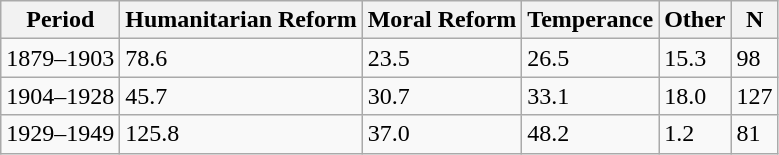<table class="wikitable">
<tr>
<th>Period</th>
<th>Humanitarian Reform</th>
<th>Moral Reform</th>
<th>Temperance</th>
<th>Other</th>
<th>N</th>
</tr>
<tr>
<td>1879–1903</td>
<td>78.6</td>
<td>23.5</td>
<td>26.5</td>
<td>15.3</td>
<td>98</td>
</tr>
<tr>
<td>1904–1928</td>
<td>45.7</td>
<td>30.7</td>
<td>33.1</td>
<td>18.0</td>
<td>127</td>
</tr>
<tr>
<td>1929–1949</td>
<td>125.8</td>
<td>37.0</td>
<td>48.2</td>
<td>1.2</td>
<td>81</td>
</tr>
</table>
